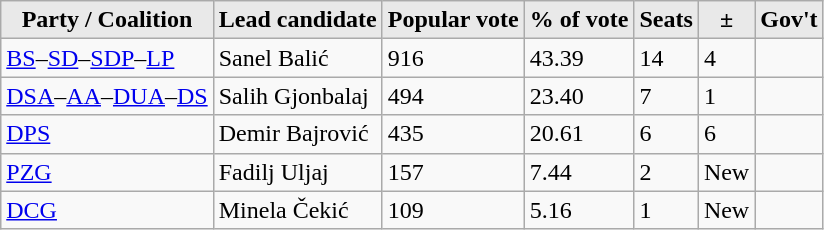<table class="wikitable" style="text-align:left;">
<tr>
<th style="background-color:#E9E9E9" align=left valign=top>Party / Coalition</th>
<th style="background-color:#E9E9E9">Lead candidate</th>
<th style="background-color:#E9E9E9">Popular vote</th>
<th style="background-color:#E9E9E9">% of vote</th>
<th style="background-color:#E9E9E9">Seats</th>
<th style="background-color:#E9E9E9">±</th>
<th style="background-color:#E9E9E9">Gov't</th>
</tr>
<tr>
<td><a href='#'>BS</a>–<a href='#'>SD</a>–<a href='#'>SDP</a>–<a href='#'>LP</a></td>
<td>Sanel Balić</td>
<td>916</td>
<td>43.39</td>
<td>14</td>
<td>4</td>
<td></td>
</tr>
<tr>
<td><a href='#'>DSA</a>–<a href='#'>AA</a>–<a href='#'>DUA</a>–<a href='#'>DS</a></td>
<td>Salih Gjonbalaj</td>
<td>494</td>
<td>23.40</td>
<td>7</td>
<td>1</td>
<td></td>
</tr>
<tr>
<td><a href='#'>DPS</a></td>
<td>Demir Bajrović</td>
<td>435</td>
<td>20.61</td>
<td>6</td>
<td>6</td>
<td></td>
</tr>
<tr>
<td><a href='#'>PZG</a></td>
<td>Fadilj Uljaj</td>
<td>157</td>
<td>7.44</td>
<td>2</td>
<td>New</td>
<td></td>
</tr>
<tr>
<td><a href='#'>DCG</a></td>
<td>Minela Čekić</td>
<td>109</td>
<td>5.16</td>
<td>1</td>
<td>New</td>
<td></td>
</tr>
</table>
